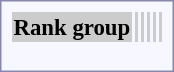<table style="border:1px solid #8888aa; background-color:#f7f8ff; padding:5px; font-size:95%; margin: 0px 12px 12px 0px; text-align:center;">
<tr bgcolor="#CCCCCC">
<th>Rank group</th>
<th></th>
<th></th>
<th></th>
<th></th>
<th></th>
</tr>
<tr>
<td><strong></strong></td>
<td></td>
<td></td>
<td></td>
<td></td>
<td></td>
</tr>
<tr>
<td><strong></strong></td>
<td></td>
<td></td>
<td></td>
<td></td>
<td></td>
</tr>
<tr>
<td><strong></strong></td>
<td></td>
<td></td>
<td></td>
<td></td>
<td></td>
</tr>
</table>
